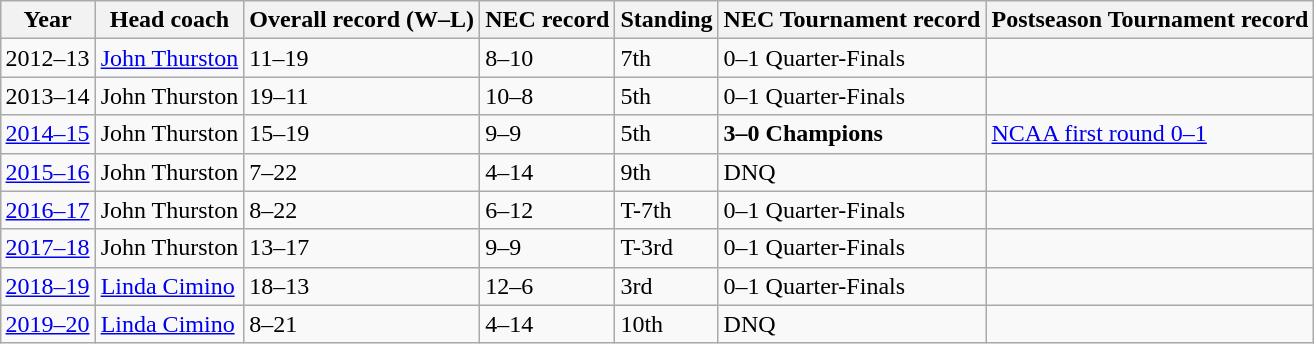<table class="wikitable collapsible autocollapse"  style="margin: 1em auto 1em auto;">
<tr>
<th>Year</th>
<th>Head coach</th>
<th>Overall record (W–L)</th>
<th>NEC record</th>
<th>Standing</th>
<th>NEC Tournament record</th>
<th>Postseason Tournament record</th>
</tr>
<tr>
<td>2012–13</td>
<td><a href='#'>John Thurston</a></td>
<td>11–19</td>
<td>8–10</td>
<td>7th</td>
<td>0–1 Quarter-Finals</td>
<td></td>
</tr>
<tr>
<td>2013–14</td>
<td>John Thurston</td>
<td>19–11</td>
<td>10–8</td>
<td>5th</td>
<td>0–1 Quarter-Finals</td>
<td></td>
</tr>
<tr>
<td><a href='#'>2014–15</a></td>
<td>John Thurston</td>
<td>15–19</td>
<td>9–9</td>
<td>5th</td>
<td><strong>3–0 Champions</strong></td>
<td><a href='#'>NCAA first round 0–1</a></td>
</tr>
<tr>
<td><a href='#'>2015–16</a></td>
<td>John Thurston</td>
<td>7–22</td>
<td>4–14</td>
<td>9th</td>
<td>DNQ</td>
<td></td>
</tr>
<tr>
<td><a href='#'>2016–17</a></td>
<td>John Thurston</td>
<td>8–22</td>
<td>6–12</td>
<td>T-7th</td>
<td>0–1 Quarter-Finals</td>
<td></td>
</tr>
<tr>
<td><a href='#'>2017–18</a></td>
<td>John Thurston</td>
<td>13–17</td>
<td>9–9</td>
<td>T-3rd</td>
<td>0–1 Quarter-Finals</td>
<td></td>
</tr>
<tr>
<td><a href='#'>2018–19</a></td>
<td><a href='#'>Linda Cimino</a></td>
<td>18–13</td>
<td>12–6</td>
<td>3rd</td>
<td>0–1 Quarter-Finals</td>
<td></td>
</tr>
<tr>
<td><a href='#'>2019–20</a></td>
<td><a href='#'>Linda Cimino</a></td>
<td>8–21</td>
<td>4–14</td>
<td>10th</td>
<td>DNQ</td>
<td></td>
</tr>
</table>
